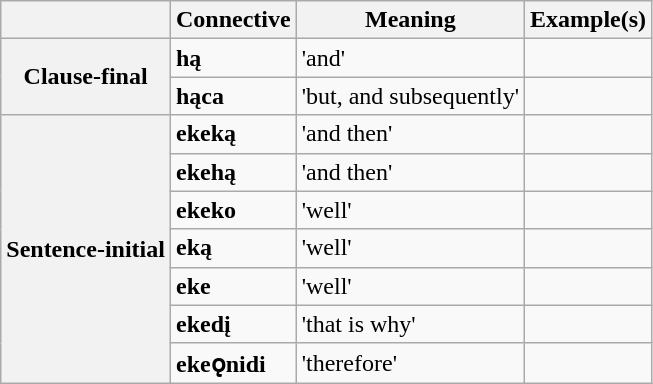<table class="wikitable">
<tr>
<th></th>
<th>Connective</th>
<th>Meaning</th>
<th>Example(s)</th>
</tr>
<tr>
<th rowspan="2">Clause-final</th>
<td><strong>hą</strong></td>
<td>'and'</td>
<td><br></td>
</tr>
<tr>
<td><strong>hąca</strong></td>
<td>'but, and subsequently'</td>
<td><br></td>
</tr>
<tr>
<th rowspan="7">Sentence-initial</th>
<td><strong>ekeką</strong></td>
<td>'and then'</td>
<td><br></td>
</tr>
<tr>
<td><strong>ekehą</strong></td>
<td>'and then'</td>
<td><br></td>
</tr>
<tr>
<td><strong>ekeko</strong></td>
<td>'well'</td>
<td><br></td>
</tr>
<tr>
<td><strong>eką</strong></td>
<td>'well'</td>
<td><br></td>
</tr>
<tr>
<td><strong>eke</strong></td>
<td>'well'</td>
<td><br></td>
</tr>
<tr>
<td><strong>ekedį</strong></td>
<td>'that is why'</td>
<td></td>
</tr>
<tr>
<td><strong>ekeǫnidi</strong></td>
<td>'therefore'</td>
<td><br></td>
</tr>
</table>
